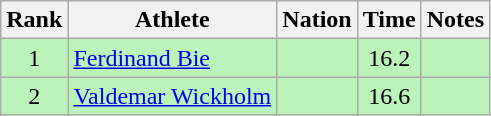<table class="wikitable sortable" style="text-align:center">
<tr>
<th>Rank</th>
<th>Athlete</th>
<th>Nation</th>
<th>Time</th>
<th>Notes</th>
</tr>
<tr bgcolor=bbf3bb>
<td>1</td>
<td align=left><a href='#'>Ferdinand Bie</a></td>
<td align=left></td>
<td>16.2</td>
<td></td>
</tr>
<tr bgcolor=bbf3bb>
<td>2</td>
<td align=left><a href='#'>Valdemar Wickholm</a></td>
<td align=left></td>
<td>16.6</td>
<td></td>
</tr>
</table>
